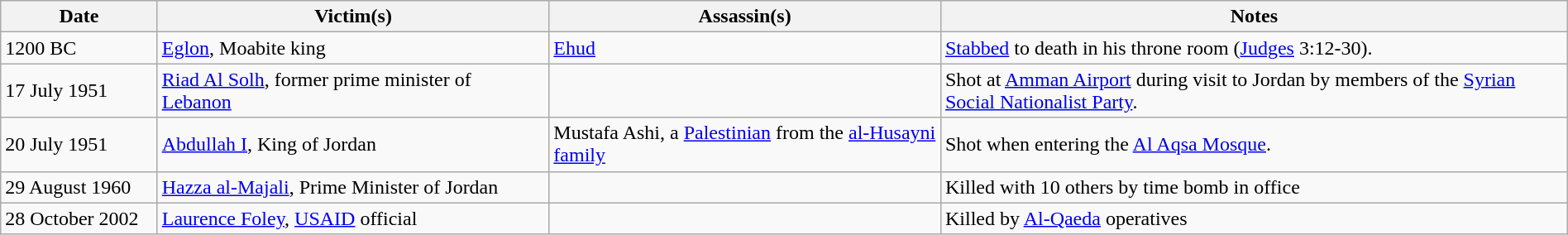<table class="wikitable"  style="width:100%">
<tr>
<th style="width:10%">Date</th>
<th style="width:25%">Victim(s)</th>
<th style="width:25%">Assassin(s)</th>
<th style="width:40%">Notes</th>
</tr>
<tr>
<td>1200 BC</td>
<td><a href='#'>Eglon</a>, Moabite king</td>
<td><a href='#'>Ehud</a></td>
<td><a href='#'>Stabbed</a> to death in his throne room (<a href='#'>Judges</a> 3:12-30).</td>
</tr>
<tr>
<td>17 July 1951</td>
<td><a href='#'>Riad Al Solh</a>, former prime minister of <a href='#'>Lebanon</a></td>
<td></td>
<td>Shot at <a href='#'>Amman Airport</a> during visit to Jordan by members of the <a href='#'>Syrian Social Nationalist Party</a>.</td>
</tr>
<tr>
<td>20 July 1951</td>
<td><a href='#'>Abdullah I</a>, King of Jordan</td>
<td>Mustafa Ashi, a <a href='#'>Palestinian</a> from the <a href='#'>al-Husayni family</a></td>
<td>Shot when entering the <a href='#'>Al Aqsa Mosque</a>.</td>
</tr>
<tr>
<td>29 August 1960</td>
<td><a href='#'>Hazza al-Majali</a>, Prime Minister of Jordan</td>
<td></td>
<td>Killed with 10 others by time bomb in office</td>
</tr>
<tr>
<td>28 October 2002</td>
<td><a href='#'>Laurence Foley</a>, <a href='#'>USAID</a> official</td>
<td></td>
<td>Killed by <a href='#'>Al-Qaeda</a> operatives</td>
</tr>
</table>
